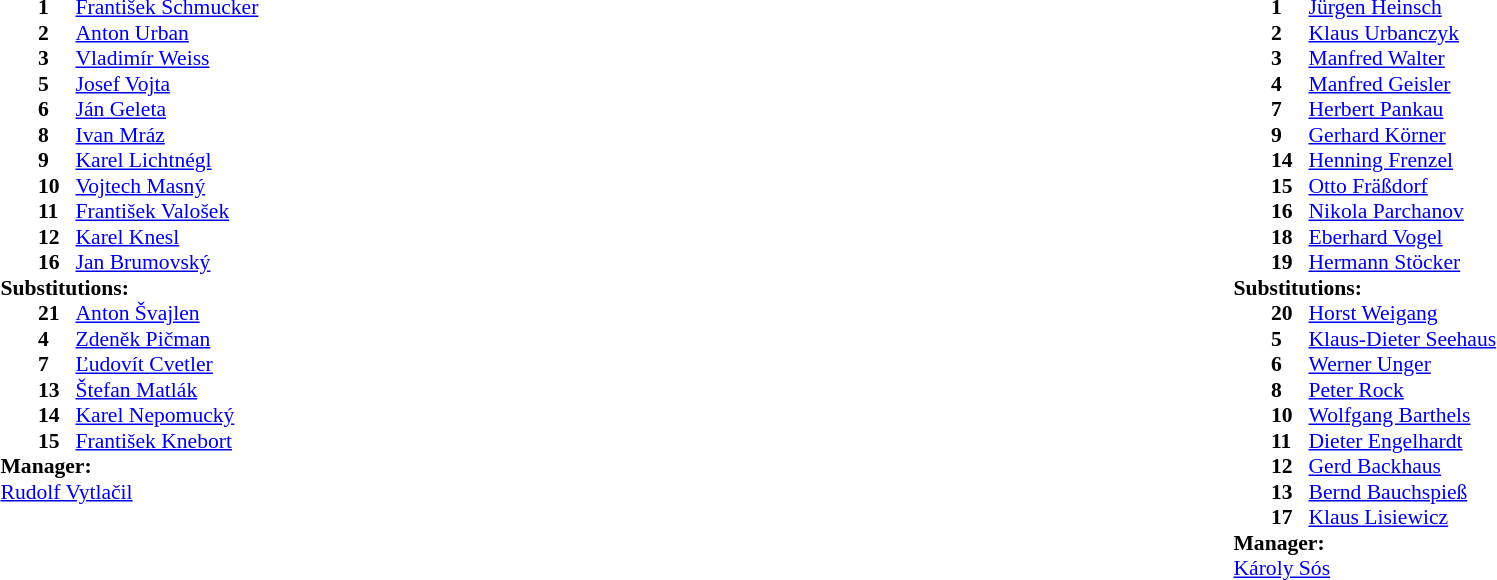<table width="100%">
<tr>
<td valign="top" width="40%"><br><table style="font-size:90%" cellspacing="0" cellpadding="0">
<tr>
<th width=25></th>
<th width=25></th>
</tr>
<tr>
<td></td>
<td><strong>1</strong></td>
<td><a href='#'>František Schmucker</a></td>
</tr>
<tr>
<td></td>
<td><strong>2</strong></td>
<td><a href='#'>Anton Urban</a></td>
</tr>
<tr>
<td></td>
<td><strong>3</strong></td>
<td><a href='#'>Vladimír Weiss</a></td>
</tr>
<tr>
<td></td>
<td><strong>5</strong></td>
<td><a href='#'>Josef Vojta</a></td>
</tr>
<tr>
<td></td>
<td><strong>6</strong></td>
<td><a href='#'>Ján Geleta</a></td>
</tr>
<tr>
<td></td>
<td><strong>8</strong></td>
<td><a href='#'>Ivan Mráz</a></td>
</tr>
<tr>
<td></td>
<td><strong>9</strong></td>
<td><a href='#'>Karel Lichtnégl</a></td>
</tr>
<tr>
<td></td>
<td><strong>10</strong></td>
<td><a href='#'>Vojtech Masný</a></td>
</tr>
<tr>
<td></td>
<td><strong>11</strong></td>
<td><a href='#'>František Valošek</a></td>
</tr>
<tr>
<td></td>
<td><strong>12</strong></td>
<td><a href='#'>Karel Knesl</a></td>
</tr>
<tr>
<td></td>
<td><strong>16</strong></td>
<td><a href='#'>Jan Brumovský</a></td>
</tr>
<tr>
<td colspan=3><strong>Substitutions:</strong></td>
</tr>
<tr>
<td></td>
<td><strong>21</strong></td>
<td><a href='#'>Anton Švajlen</a></td>
</tr>
<tr>
<td></td>
<td><strong>4</strong></td>
<td><a href='#'>Zdeněk Pičman</a></td>
</tr>
<tr>
<td></td>
<td><strong>7</strong></td>
<td><a href='#'>Ľudovít Cvetler</a></td>
</tr>
<tr>
<td></td>
<td><strong>13</strong></td>
<td><a href='#'>Štefan Matlák</a></td>
</tr>
<tr>
<td></td>
<td><strong>14</strong></td>
<td><a href='#'>Karel Nepomucký</a></td>
</tr>
<tr>
<td></td>
<td><strong>15</strong></td>
<td><a href='#'>František Knebort</a></td>
</tr>
<tr>
<td colspan=3><strong>Manager:</strong></td>
</tr>
<tr>
<td colspan=3> <a href='#'>Rudolf Vytlačil</a></td>
</tr>
</table>
</td>
<td valign="top" width="50%"><br><table style="font-size:90%; margin:auto" cellspacing="0" cellpadding="0">
<tr>
<th width=25></th>
<th width=25></th>
</tr>
<tr>
<td></td>
<td><strong>1</strong></td>
<td><a href='#'>Jürgen Heinsch</a></td>
</tr>
<tr>
<td></td>
<td><strong>2</strong></td>
<td><a href='#'>Klaus Urbanczyk</a></td>
</tr>
<tr>
<td></td>
<td><strong>3</strong></td>
<td><a href='#'>Manfred Walter</a></td>
</tr>
<tr>
<td></td>
<td><strong>4</strong></td>
<td><a href='#'>Manfred Geisler</a></td>
</tr>
<tr>
<td></td>
<td><strong>7</strong></td>
<td><a href='#'>Herbert Pankau</a></td>
</tr>
<tr>
<td></td>
<td><strong>9</strong></td>
<td><a href='#'>Gerhard Körner</a></td>
</tr>
<tr>
<td></td>
<td><strong>14</strong></td>
<td><a href='#'>Henning Frenzel</a></td>
</tr>
<tr>
<td></td>
<td><strong>15</strong></td>
<td><a href='#'>Otto Fräßdorf</a></td>
</tr>
<tr>
<td></td>
<td><strong>16</strong></td>
<td><a href='#'>Nikola Parchanov</a></td>
</tr>
<tr>
<td></td>
<td><strong>18</strong></td>
<td><a href='#'>Eberhard Vogel</a></td>
</tr>
<tr>
<td></td>
<td><strong>19</strong></td>
<td><a href='#'>Hermann Stöcker</a></td>
</tr>
<tr>
<td colspan=3><strong>Substitutions:</strong></td>
</tr>
<tr>
<td></td>
<td><strong>20</strong></td>
<td><a href='#'>Horst Weigang</a></td>
</tr>
<tr>
<td></td>
<td><strong>5</strong></td>
<td><a href='#'>Klaus-Dieter Seehaus</a></td>
</tr>
<tr>
<td></td>
<td><strong>6</strong></td>
<td><a href='#'>Werner Unger</a></td>
</tr>
<tr>
<td></td>
<td><strong>8</strong></td>
<td><a href='#'>Peter Rock</a></td>
</tr>
<tr>
<td></td>
<td><strong>10</strong></td>
<td><a href='#'>Wolfgang Barthels</a></td>
</tr>
<tr>
<td></td>
<td><strong>11</strong></td>
<td><a href='#'>Dieter Engelhardt</a></td>
</tr>
<tr>
<td></td>
<td><strong>12</strong></td>
<td><a href='#'>Gerd Backhaus</a></td>
</tr>
<tr>
<td></td>
<td><strong>13</strong></td>
<td><a href='#'>Bernd Bauchspieß</a></td>
</tr>
<tr>
<td></td>
<td><strong>17</strong></td>
<td><a href='#'>Klaus Lisiewicz</a></td>
</tr>
<tr>
<td colspan=3><strong>Manager:</strong></td>
</tr>
<tr>
<td colspan=3> <a href='#'>Károly Sós</a></td>
</tr>
</table>
</td>
</tr>
</table>
